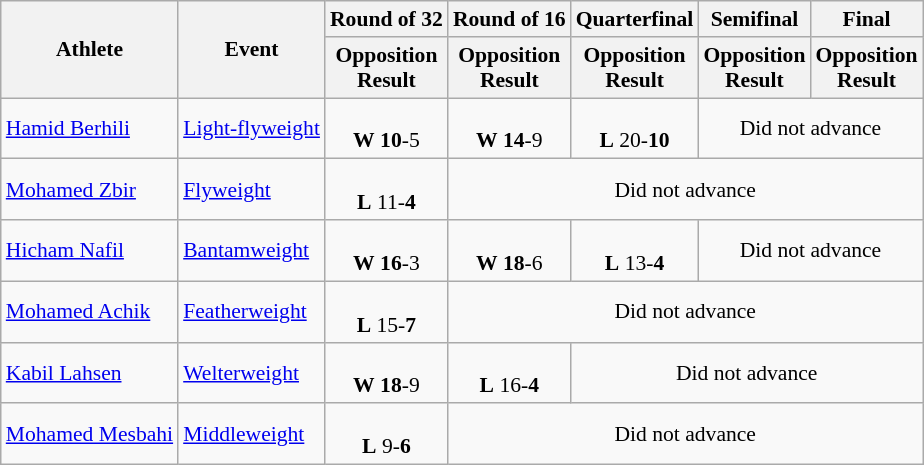<table class=wikitable style=font-size:90%>
<tr>
<th rowspan=2>Athlete</th>
<th rowspan=2>Event</th>
<th>Round of 32</th>
<th>Round of 16</th>
<th>Quarterfinal</th>
<th>Semifinal</th>
<th>Final</th>
</tr>
<tr>
<th>Opposition<br>Result</th>
<th>Opposition<br>Result</th>
<th>Opposition<br>Result</th>
<th>Opposition<br>Result</th>
<th>Opposition<br>Result</th>
</tr>
<tr>
<td><a href='#'>Hamid Berhili</a></td>
<td><a href='#'>Light-flyweight</a></td>
<td align=center><br><strong>W</strong> <strong>10</strong>-5</td>
<td align=center><br><strong>W</strong> <strong>14</strong>-9</td>
<td align=center><br><strong>L</strong> 20-<strong>10</strong></td>
<td colspan=2 align=center>Did not advance</td>
</tr>
<tr>
<td><a href='#'>Mohamed Zbir</a></td>
<td><a href='#'>Flyweight</a></td>
<td align=center><br><strong>L</strong> 11-<strong>4</strong></td>
<td colspan=4 align=center>Did not advance</td>
</tr>
<tr>
<td><a href='#'>Hicham Nafil</a></td>
<td><a href='#'>Bantamweight</a></td>
<td align=center><br><strong>W</strong> <strong>16</strong>-3</td>
<td align=center><br><strong>W</strong> <strong>18</strong>-6</td>
<td align=center><br><strong>L</strong> 13-<strong>4</strong></td>
<td colspan=2 align=center>Did not advance</td>
</tr>
<tr>
<td><a href='#'>Mohamed Achik</a></td>
<td><a href='#'>Featherweight</a></td>
<td align=center><br><strong>L</strong> 15-<strong>7</strong></td>
<td colspan=4 align=center>Did not advance</td>
</tr>
<tr>
<td><a href='#'>Kabil Lahsen</a></td>
<td><a href='#'>Welterweight</a></td>
<td align=center><br><strong>W</strong> <strong>18</strong>-9</td>
<td align=center><br><strong>L</strong> 16-<strong>4</strong></td>
<td colspan=3 align=center>Did not advance</td>
</tr>
<tr>
<td><a href='#'>Mohamed Mesbahi</a></td>
<td><a href='#'>Middleweight</a></td>
<td align=center><br><strong>L</strong> 9-<strong>6</strong></td>
<td colspan=4 align=center>Did not advance</td>
</tr>
</table>
